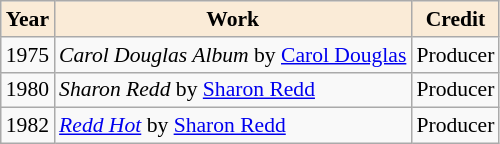<table class="wikitable" style="font-size:90%;" ;>
<tr style="text-align:center;">
<th style="background:antiquewhite;">Year</th>
<th style="background:antiquewhite;">Work</th>
<th style="background:antiquewhite;">Credit</th>
</tr>
<tr>
<td>1975</td>
<td><em>Carol Douglas Album</em> by <a href='#'>Carol Douglas</a></td>
<td>Producer</td>
</tr>
<tr>
<td>1980</td>
<td><em>Sharon Redd</em> by <a href='#'>Sharon Redd</a></td>
<td>Producer</td>
</tr>
<tr>
<td>1982</td>
<td><em><a href='#'>Redd Hot</a></em> by <a href='#'>Sharon Redd</a></td>
<td>Producer</td>
</tr>
</table>
